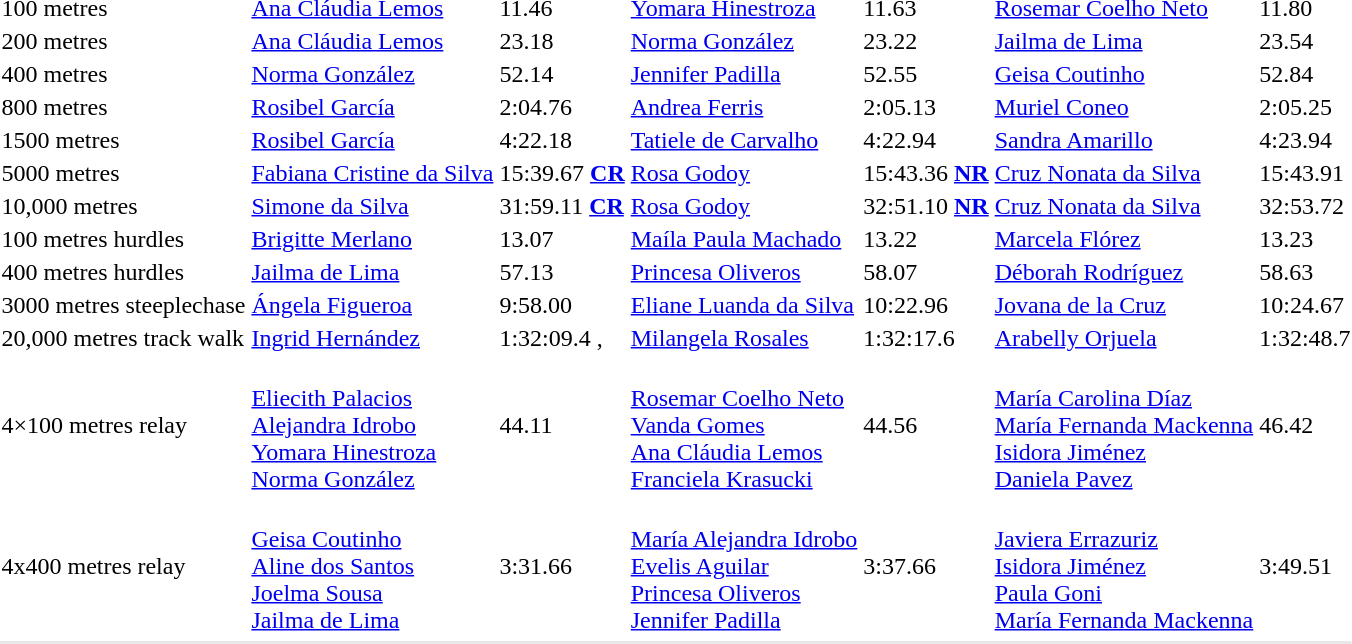<table>
<tr>
<td>100 metres</td>
<td><a href='#'>Ana Cláudia Lemos</a> <br><em></em></td>
<td>11.46</td>
<td><a href='#'>Yomara Hinestroza</a> <br><em></em></td>
<td>11.63</td>
<td><a href='#'>Rosemar Coelho Neto</a> <br><em></em></td>
<td>11.80</td>
</tr>
<tr>
<td>200 metres</td>
<td><a href='#'>Ana Cláudia Lemos</a> <br><em></em></td>
<td>23.18</td>
<td><a href='#'>Norma González</a> <br><em></em></td>
<td>23.22</td>
<td><a href='#'>Jailma de Lima</a> <br><em></em></td>
<td>23.54</td>
</tr>
<tr>
<td>400 metres</td>
<td><a href='#'>Norma González</a> <br><em></em></td>
<td>52.14</td>
<td><a href='#'>Jennifer Padilla</a> <br><em></em></td>
<td>52.55</td>
<td><a href='#'>Geisa Coutinho</a> <br><em></em></td>
<td>52.84</td>
</tr>
<tr>
<td>800 metres</td>
<td><a href='#'>Rosibel García</a> <br><em></em></td>
<td>2:04.76</td>
<td><a href='#'>Andrea Ferris</a> <br><em></em></td>
<td>2:05.13</td>
<td><a href='#'>Muriel Coneo</a> <br><em></em></td>
<td>2:05.25</td>
</tr>
<tr>
<td>1500 metres</td>
<td><a href='#'>Rosibel García</a> <br><em></em></td>
<td>4:22.18</td>
<td><a href='#'>Tatiele de Carvalho</a> <br><em></em></td>
<td>4:22.94</td>
<td><a href='#'>Sandra Amarillo</a> <br><em></em></td>
<td>4:23.94</td>
</tr>
<tr>
<td>5000 metres</td>
<td><a href='#'>Fabiana Cristine da Silva</a> <br><em></em></td>
<td>15:39.67 <strong><a href='#'>CR</a></strong></td>
<td><a href='#'>Rosa Godoy</a> <br><em></em></td>
<td>15:43.36 <strong><a href='#'>NR</a></strong></td>
<td><a href='#'>Cruz Nonata da Silva</a><br><em></em></td>
<td>15:43.91</td>
</tr>
<tr>
<td>10,000 metres</td>
<td><a href='#'>Simone da Silva</a> <br><em></em></td>
<td>31:59.11 <strong><a href='#'>CR</a></strong></td>
<td><a href='#'>Rosa Godoy</a> <br><em></em></td>
<td>32:51.10 <strong><a href='#'>NR</a></strong></td>
<td><a href='#'>Cruz Nonata da Silva</a><br><em></em></td>
<td>32:53.72</td>
</tr>
<tr>
<td>100 metres hurdles</td>
<td><a href='#'>Brigitte Merlano</a><br><em></em></td>
<td>13.07</td>
<td><a href='#'>Maíla Paula Machado</a><br><em></em></td>
<td>13.22</td>
<td><a href='#'>Marcela Flórez</a><br><em></em></td>
<td>13.23</td>
</tr>
<tr>
<td>400 metres hurdles</td>
<td><a href='#'>Jailma de Lima</a> <br><em></em></td>
<td>57.13</td>
<td><a href='#'>Princesa Oliveros</a> <br><em></em></td>
<td>58.07</td>
<td><a href='#'>Déborah Rodríguez</a> <br><em></em></td>
<td>58.63</td>
</tr>
<tr>
<td>3000 metres steeplechase</td>
<td><a href='#'>Ángela Figueroa</a> <br><em></em></td>
<td>9:58.00</td>
<td><a href='#'>Eliane Luanda da Silva</a> <br><em></em></td>
<td>10:22.96</td>
<td><a href='#'>Jovana de la Cruz</a> <br><em></em></td>
<td>10:24.67</td>
</tr>
<tr>
<td>20,000 metres track walk</td>
<td><a href='#'>Ingrid Hernández</a> <br><em></em></td>
<td>1:32:09.4 <strong></strong>, <strong></strong></td>
<td><a href='#'>Milangela Rosales</a> <br><em></em></td>
<td>1:32:17.6 <strong></strong></td>
<td><a href='#'>Arabelly Orjuela</a> <br><em></em></td>
<td>1:32:48.7</td>
</tr>
<tr>
<td>4×100 metres relay</td>
<td><em></em><br> <a href='#'>Eliecith Palacios</a><br><a href='#'>Alejandra Idrobo</a><br><a href='#'>Yomara Hinestroza</a><br><a href='#'>Norma González</a></td>
<td>44.11</td>
<td><em></em><br> <a href='#'>Rosemar Coelho Neto</a><br><a href='#'>Vanda Gomes</a><br><a href='#'>Ana Cláudia Lemos</a><br><a href='#'>Franciela Krasucki</a></td>
<td>44.56</td>
<td><em></em><br> <a href='#'>María Carolina Díaz</a><br><a href='#'>María Fernanda Mackenna</a><br><a href='#'>Isidora Jiménez</a><br><a href='#'>Daniela Pavez</a></td>
<td>46.42</td>
</tr>
<tr>
<td>4x400 metres relay</td>
<td><em></em><br> <a href='#'>Geisa Coutinho</a><br><a href='#'>Aline dos Santos</a><br><a href='#'>Joelma Sousa</a><br><a href='#'>Jailma de Lima</a></td>
<td>3:31.66</td>
<td><em></em><br> <a href='#'>María Alejandra Idrobo</a><br><a href='#'>Evelis Aguilar</a><br><a href='#'>Princesa Oliveros</a><br><a href='#'>Jennifer Padilla</a></td>
<td>3:37.66</td>
<td><em></em><br> <a href='#'>Javiera Errazuriz</a><br><a href='#'>Isidora Jiménez</a><br><a href='#'>Paula Goni</a><br><a href='#'>María Fernanda Mackenna</a></td>
<td>3:49.51</td>
</tr>
<tr>
</tr>
<tr bgcolor= e8e8e8>
<td colspan=7></td>
</tr>
</table>
